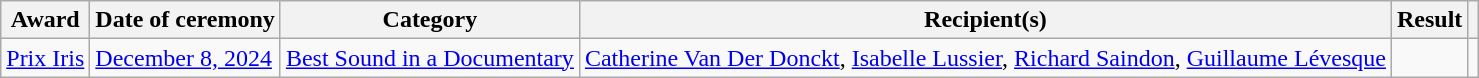<table class="wikitable sortable plainrowheaders">
<tr>
<th scope="col">Award</th>
<th scope="col">Date of ceremony</th>
<th scope="col">Category</th>
<th scope="col">Recipient(s)</th>
<th scope="col">Result</th>
<th scope="col" class="unsortable"></th>
</tr>
<tr>
<td><a href='#'>Prix Iris</a></td>
<td><a href='#'>December 8, 2024</a></td>
<td><a href='#'>Best Sound in a Documentary</a></td>
<td><a href='#'>Catherine Van Der Donckt</a>, <a href='#'>Isabelle Lussier</a>, <a href='#'>Richard Saindon</a>, <a href='#'>Guillaume Lévesque</a></td>
<td></td>
<td></td>
</tr>
</table>
